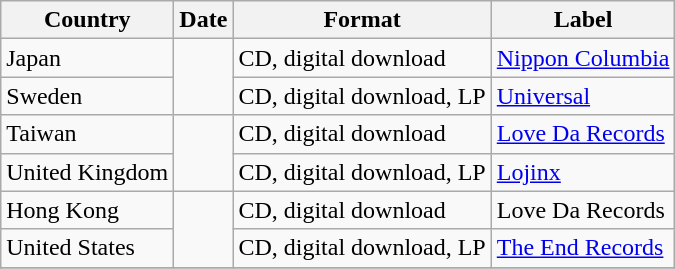<table class="wikitable">
<tr>
<th>Country</th>
<th>Date</th>
<th>Format</th>
<th>Label</th>
</tr>
<tr>
<td>Japan</td>
<td rowspan="2"></td>
<td>CD, digital download</td>
<td><a href='#'>Nippon Columbia</a></td>
</tr>
<tr>
<td>Sweden</td>
<td>CD, digital download, LP</td>
<td><a href='#'>Universal</a></td>
</tr>
<tr>
<td>Taiwan</td>
<td rowspan="2"></td>
<td>CD, digital download</td>
<td><a href='#'>Love Da Records</a></td>
</tr>
<tr>
<td>United Kingdom</td>
<td>CD, digital download, LP</td>
<td><a href='#'>Lojinx</a></td>
</tr>
<tr>
<td>Hong Kong</td>
<td rowspan="2"></td>
<td>CD, digital download</td>
<td>Love Da Records</td>
</tr>
<tr>
<td rowspan="1">United States</td>
<td>CD, digital download, LP</td>
<td><a href='#'>The End Records</a></td>
</tr>
<tr>
</tr>
</table>
